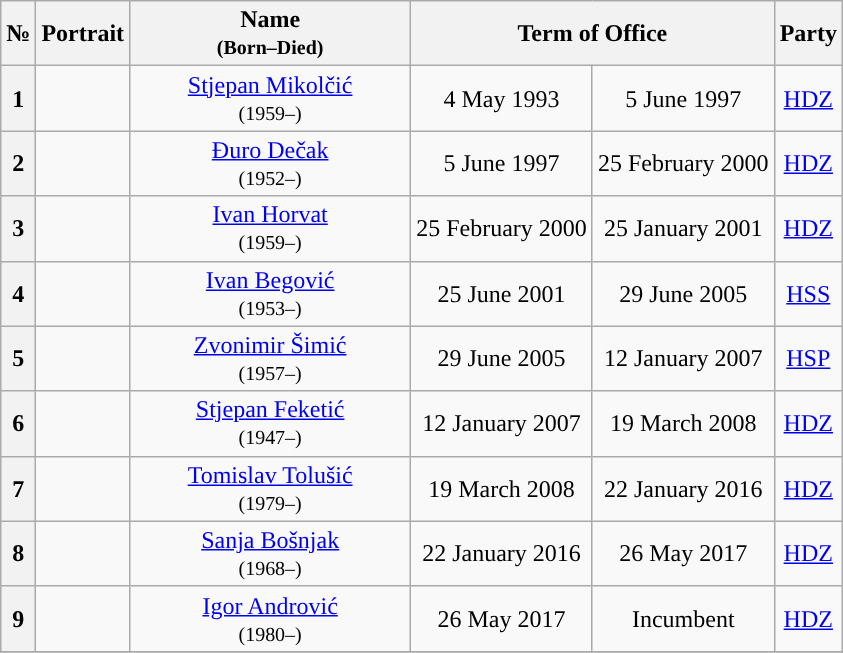<table class="wikitable" style="text-align:center">
<tr ->
<th>№</th>
<th>Portrait</th>
<th width=180>Name<br><small>(Born–Died)</small></th>
<th colspan=2>Term of Office</th>
<th>Party</th>
</tr>
<tr ->
<th style="background:">1</th>
<td></td>
<td><a href='#'>Stjepan Mikolčić</a><br><small>(1959–)</small></td>
<td>4 May 1993</td>
<td>5 June 1997</td>
<td><a href='#'>HDZ</a></td>
</tr>
<tr ->
<th style="background:">2</th>
<td></td>
<td><a href='#'>Đuro Dečak</a><br><small>(1952–)</small></td>
<td>5 June 1997</td>
<td>25 February 2000</td>
<td><a href='#'>HDZ</a></td>
</tr>
<tr ->
<th style="background:">3</th>
<td></td>
<td><a href='#'>Ivan Horvat</a><br><small>(1959–)</small></td>
<td>25 February 2000</td>
<td>25 January 2001</td>
<td><a href='#'>HDZ</a></td>
</tr>
<tr ->
<th style="background:">4</th>
<td></td>
<td><a href='#'>Ivan Begović</a><br><small>(1953–)</small></td>
<td>25 June 2001</td>
<td>29 June 2005</td>
<td><a href='#'>HSS</a></td>
</tr>
<tr ->
<th style="background:">5</th>
<td></td>
<td><a href='#'>Zvonimir Šimić</a><br><small>(1957–)</small></td>
<td>29 June 2005</td>
<td>12 January 2007</td>
<td><a href='#'>HSP</a></td>
</tr>
<tr ->
<th style="background:">6</th>
<td></td>
<td><a href='#'>Stjepan Feketić</a><br><small>(1947–)</small></td>
<td>12 January 2007</td>
<td>19 March 2008</td>
<td><a href='#'>HDZ</a></td>
</tr>
<tr ->
<th style="background:">7</th>
<td></td>
<td><a href='#'>Tomislav Tolušić</a><br><small>(1979–)</small></td>
<td>19 March 2008</td>
<td>22 January 2016</td>
<td><a href='#'>HDZ</a></td>
</tr>
<tr ->
<th style="background:">8</th>
<td></td>
<td><a href='#'>Sanja Bošnjak</a><br><small>(1968–)</small></td>
<td>22 January 2016</td>
<td>26 May 2017</td>
<td><a href='#'>HDZ</a></td>
</tr>
<tr ->
<th style="background:">9</th>
<td></td>
<td><a href='#'>Igor Andrović</a><br><small>(1980–)</small></td>
<td>26 May 2017</td>
<td>Incumbent</td>
<td><a href='#'>HDZ</a></td>
</tr>
<tr ->
</tr>
</table>
